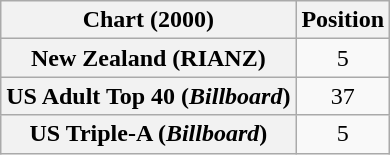<table class="wikitable sortable plainrowheaders" style="text-align:center">
<tr>
<th>Chart (2000)</th>
<th>Position</th>
</tr>
<tr>
<th scope="row">New Zealand (RIANZ)</th>
<td>5</td>
</tr>
<tr>
<th scope="row">US Adult Top 40 (<em>Billboard</em>)</th>
<td>37</td>
</tr>
<tr>
<th scope="row">US Triple-A (<em>Billboard</em>)</th>
<td>5</td>
</tr>
</table>
